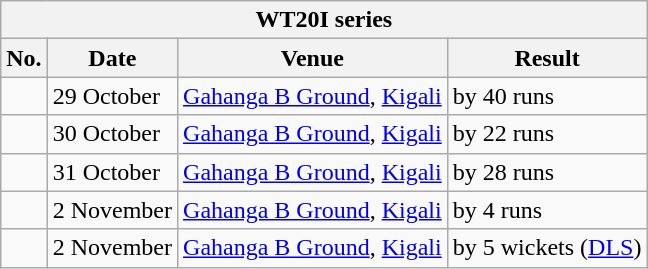<table class="wikitable">
<tr>
<th colspan="4">WT20I series</th>
</tr>
<tr>
<th>No.</th>
<th>Date</th>
<th>Venue</th>
<th>Result</th>
</tr>
<tr>
<td></td>
<td>29 October</td>
<td><a href='#'>Gahanga B Ground</a>, <a href='#'>Kigali</a></td>
<td> by 40 runs</td>
</tr>
<tr>
<td></td>
<td>30 October</td>
<td><a href='#'>Gahanga B Ground</a>, <a href='#'>Kigali</a></td>
<td> by 22 runs</td>
</tr>
<tr>
<td></td>
<td>31 October</td>
<td><a href='#'>Gahanga B Ground</a>, <a href='#'>Kigali</a></td>
<td> by 28 runs</td>
</tr>
<tr>
<td></td>
<td>2 November</td>
<td><a href='#'>Gahanga B Ground</a>, <a href='#'>Kigali</a></td>
<td> by 4 runs</td>
</tr>
<tr>
<td></td>
<td>2 November</td>
<td><a href='#'>Gahanga B Ground</a>, <a href='#'>Kigali</a></td>
<td> by 5 wickets (<a href='#'>DLS</a>)</td>
</tr>
</table>
